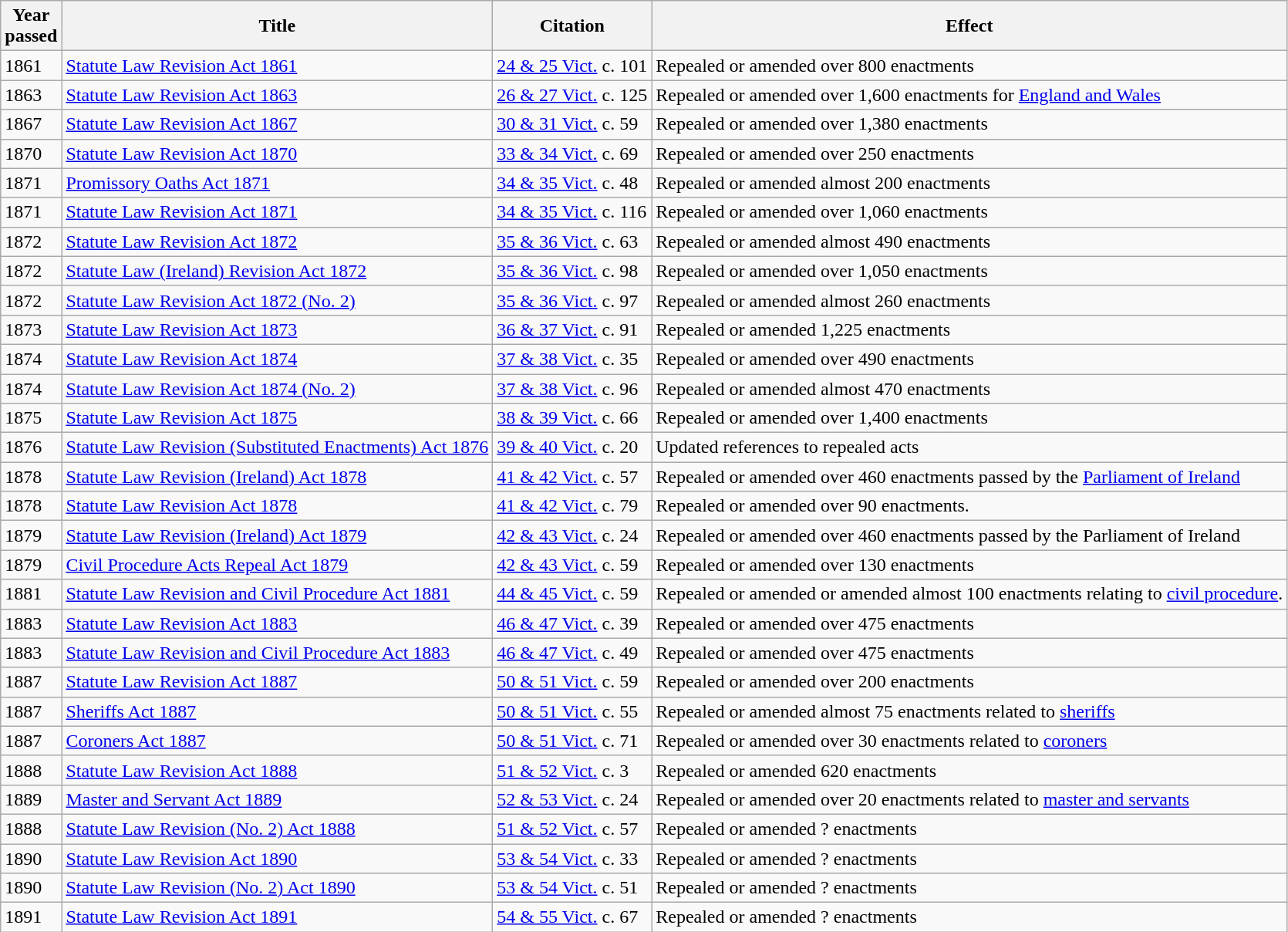<table class="wikitable">
<tr>
<th>Year<br>passed</th>
<th>Title</th>
<th>Citation</th>
<th>Effect</th>
</tr>
<tr>
<td>1861</td>
<td><a href='#'>Statute Law Revision Act 1861</a></td>
<td><a href='#'>24 & 25 Vict.</a> c. 101</td>
<td>Repealed or amended over 800 enactments</td>
</tr>
<tr>
<td>1863</td>
<td><a href='#'>Statute Law Revision Act 1863</a></td>
<td><a href='#'>26 & 27 Vict.</a> c. 125</td>
<td>Repealed or amended over 1,600 enactments for <a href='#'>England and Wales</a></td>
</tr>
<tr>
<td>1867</td>
<td><a href='#'>Statute Law Revision Act 1867</a></td>
<td><a href='#'>30 & 31 Vict.</a> c. 59</td>
<td>Repealed or amended over 1,380 enactments</td>
</tr>
<tr>
<td>1870</td>
<td><a href='#'>Statute Law Revision Act 1870</a></td>
<td><a href='#'>33 & 34 Vict.</a> c. 69</td>
<td>Repealed or amended over 250 enactments</td>
</tr>
<tr>
<td>1871</td>
<td><a href='#'>Promissory Oaths Act 1871</a></td>
<td><a href='#'>34 & 35 Vict.</a> c. 48</td>
<td>Repealed or amended almost 200 enactments</td>
</tr>
<tr>
<td>1871</td>
<td><a href='#'>Statute Law Revision Act 1871</a></td>
<td><a href='#'>34 & 35 Vict.</a> c. 116</td>
<td>Repealed or amended over 1,060 enactments</td>
</tr>
<tr>
<td>1872</td>
<td><a href='#'>Statute Law Revision Act 1872</a></td>
<td><a href='#'>35 & 36 Vict.</a> c. 63</td>
<td>Repealed or amended almost 490 enactments</td>
</tr>
<tr>
<td>1872</td>
<td><a href='#'>Statute Law (Ireland) Revision Act 1872</a></td>
<td><a href='#'>35 & 36 Vict.</a> c. 98</td>
<td>Repealed or amended over 1,050 enactments</td>
</tr>
<tr>
<td>1872</td>
<td><a href='#'>Statute Law Revision Act 1872 (No. 2)</a></td>
<td><a href='#'>35 & 36 Vict.</a> c. 97</td>
<td>Repealed or amended almost 260 enactments</td>
</tr>
<tr>
<td>1873</td>
<td><a href='#'>Statute Law Revision Act 1873</a></td>
<td><a href='#'>36 & 37 Vict.</a> c. 91</td>
<td>Repealed or amended 1,225 enactments</td>
</tr>
<tr>
<td>1874</td>
<td><a href='#'>Statute Law Revision Act 1874</a></td>
<td><a href='#'>37 & 38 Vict.</a> c. 35</td>
<td>Repealed or amended over 490 enactments</td>
</tr>
<tr>
<td>1874</td>
<td><a href='#'>Statute Law Revision Act 1874 (No. 2)</a></td>
<td><a href='#'>37 & 38 Vict.</a> c. 96</td>
<td>Repealed or amended almost 470 enactments</td>
</tr>
<tr>
<td>1875</td>
<td><a href='#'>Statute Law Revision Act 1875</a></td>
<td><a href='#'>38 & 39 Vict.</a> c. 66</td>
<td>Repealed or amended over 1,400 enactments</td>
</tr>
<tr>
<td>1876</td>
<td><a href='#'>Statute Law Revision (Substituted Enactments) Act 1876</a></td>
<td><a href='#'>39 & 40 Vict.</a> c. 20</td>
<td>Updated references to repealed acts</td>
</tr>
<tr>
<td>1878</td>
<td><a href='#'>Statute Law Revision (Ireland) Act 1878</a></td>
<td><a href='#'>41 & 42 Vict.</a> c. 57</td>
<td>Repealed or amended over 460 enactments passed by the <a href='#'>Parliament of Ireland</a></td>
</tr>
<tr>
<td>1878</td>
<td><a href='#'>Statute Law Revision Act 1878</a></td>
<td><a href='#'>41 & 42 Vict.</a> c. 79</td>
<td>Repealed or amended over 90 enactments.</td>
</tr>
<tr>
<td>1879</td>
<td><a href='#'>Statute Law Revision (Ireland) Act 1879</a></td>
<td><a href='#'>42 & 43 Vict.</a> c. 24</td>
<td>Repealed or amended over 460 enactments passed by the Parliament of Ireland</td>
</tr>
<tr>
<td>1879</td>
<td><a href='#'>Civil Procedure Acts Repeal Act 1879</a></td>
<td><a href='#'>42 & 43 Vict.</a> c. 59</td>
<td>Repealed or amended over 130 enactments</td>
</tr>
<tr>
<td>1881</td>
<td><a href='#'>Statute Law Revision and Civil Procedure Act 1881</a></td>
<td><a href='#'>44 & 45 Vict.</a> c. 59</td>
<td>Repealed or amended or amended almost 100 enactments relating to <a href='#'>civil procedure</a>.</td>
</tr>
<tr>
<td>1883</td>
<td><a href='#'>Statute Law Revision Act 1883</a></td>
<td><a href='#'>46 & 47 Vict.</a> c. 39</td>
<td>Repealed or amended over 475 enactments</td>
</tr>
<tr>
<td>1883</td>
<td><a href='#'>Statute Law Revision and Civil Procedure Act 1883</a></td>
<td><a href='#'>46 & 47 Vict.</a> c. 49</td>
<td>Repealed or amended over 475 enactments</td>
</tr>
<tr>
<td>1887</td>
<td><a href='#'>Statute Law Revision Act 1887</a></td>
<td><a href='#'>50 & 51 Vict.</a> c. 59</td>
<td>Repealed or amended over 200 enactments</td>
</tr>
<tr>
<td>1887</td>
<td><a href='#'>Sheriffs Act 1887</a></td>
<td><a href='#'>50 & 51 Vict.</a> c. 55</td>
<td>Repealed or amended almost 75 enactments related to <a href='#'>sheriffs</a></td>
</tr>
<tr>
<td>1887</td>
<td><a href='#'>Coroners Act 1887</a></td>
<td><a href='#'>50 & 51 Vict.</a> c. 71</td>
<td>Repealed or amended over 30 enactments related to <a href='#'>coroners</a></td>
</tr>
<tr>
<td>1888</td>
<td><a href='#'>Statute Law Revision Act 1888</a></td>
<td><a href='#'>51 & 52 Vict.</a> c. 3</td>
<td>Repealed or amended 620 enactments</td>
</tr>
<tr>
<td>1889</td>
<td><a href='#'>Master and Servant Act 1889</a></td>
<td><a href='#'>52 & 53 Vict.</a> c. 24</td>
<td>Repealed or amended over 20 enactments related to <a href='#'>master and servants</a></td>
</tr>
<tr>
<td>1888</td>
<td><a href='#'>Statute Law Revision (No. 2) Act 1888</a></td>
<td><a href='#'>51 & 52 Vict.</a> c. 57</td>
<td>Repealed or amended ? enactments</td>
</tr>
<tr>
<td>1890</td>
<td><a href='#'>Statute Law Revision Act 1890</a></td>
<td><a href='#'>53 & 54 Vict.</a> c. 33</td>
<td>Repealed or amended ? enactments</td>
</tr>
<tr>
<td>1890</td>
<td><a href='#'>Statute Law Revision (No. 2) Act 1890</a></td>
<td><a href='#'>53 & 54 Vict.</a> c. 51</td>
<td>Repealed or amended ? enactments</td>
</tr>
<tr>
<td>1891</td>
<td><a href='#'>Statute Law Revision Act 1891</a></td>
<td><a href='#'>54 & 55 Vict.</a> c. 67</td>
<td>Repealed or amended ? enactments</td>
</tr>
</table>
